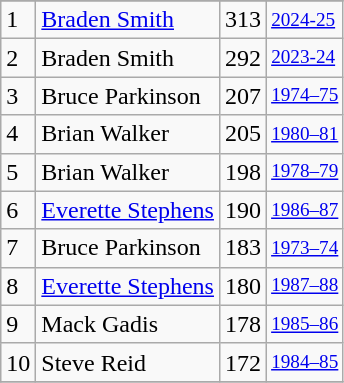<table class="wikitable">
<tr>
</tr>
<tr>
<td>1</td>
<td><a href='#'>Braden Smith</a></td>
<td>313</td>
<td style="font-size:80%;"><a href='#'>2024-25</a></td>
</tr>
<tr>
<td>2</td>
<td>Braden Smith</td>
<td>292</td>
<td style="font-size:80%;"><a href='#'>2023-24</a></td>
</tr>
<tr>
<td>3</td>
<td>Bruce Parkinson</td>
<td>207</td>
<td style="font-size:80%;"><a href='#'>1974–75</a></td>
</tr>
<tr>
<td>4</td>
<td>Brian Walker</td>
<td>205</td>
<td style="font-size:80%;"><a href='#'>1980–81</a></td>
</tr>
<tr>
<td>5</td>
<td>Brian Walker</td>
<td>198</td>
<td style="font-size:80%;"><a href='#'>1978–79</a></td>
</tr>
<tr>
<td>6</td>
<td><a href='#'>Everette Stephens</a></td>
<td>190</td>
<td style="font-size:80%;"><a href='#'>1986–87</a></td>
</tr>
<tr>
<td>7</td>
<td>Bruce Parkinson</td>
<td>183</td>
<td style="font-size:80%;"><a href='#'>1973–74</a></td>
</tr>
<tr>
<td>8</td>
<td><a href='#'>Everette Stephens</a></td>
<td>180</td>
<td style="font-size:80%;"><a href='#'>1987–88</a></td>
</tr>
<tr>
<td>9</td>
<td>Mack Gadis</td>
<td>178</td>
<td style="font-size:80%;"><a href='#'>1985–86</a></td>
</tr>
<tr>
<td>10</td>
<td>Steve Reid</td>
<td>172</td>
<td style="font-size:80%;"><a href='#'>1984–85</a></td>
</tr>
<tr>
</tr>
</table>
